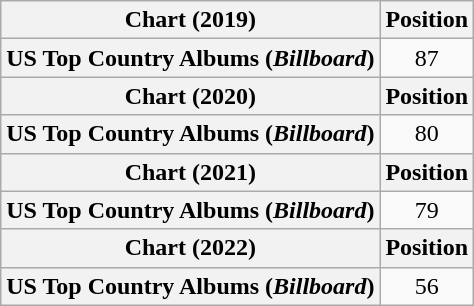<table class="wikitable plainrowheaders" style="text-align:center">
<tr>
<th scope="col">Chart (2019)</th>
<th scope="col">Position</th>
</tr>
<tr>
<th scope="row">US Top Country Albums (<em>Billboard</em>)</th>
<td>87</td>
</tr>
<tr>
<th scope="col">Chart (2020)</th>
<th scope="col">Position</th>
</tr>
<tr>
<th scope="row">US Top Country Albums (<em>Billboard</em>)</th>
<td>80</td>
</tr>
<tr>
<th scope="col">Chart (2021)</th>
<th scope="col">Position</th>
</tr>
<tr>
<th scope="row">US Top Country Albums (<em>Billboard</em>)</th>
<td>79</td>
</tr>
<tr>
<th scope="col">Chart (2022)</th>
<th scope="col">Position</th>
</tr>
<tr>
<th scope="row">US Top Country Albums (<em>Billboard</em>)</th>
<td>56</td>
</tr>
</table>
